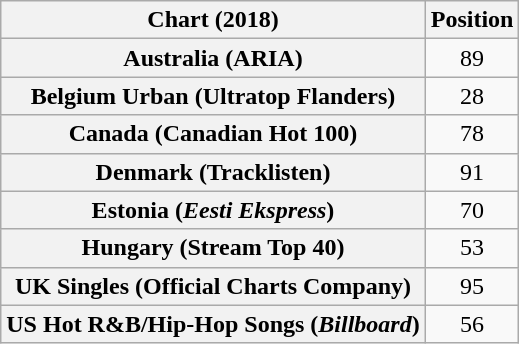<table class="wikitable sortable plainrowheaders" style="text-align:center">
<tr>
<th scope="col">Chart (2018)</th>
<th scope="col">Position</th>
</tr>
<tr>
<th scope="row">Australia (ARIA)</th>
<td>89</td>
</tr>
<tr>
<th scope="row">Belgium Urban (Ultratop Flanders)</th>
<td>28</td>
</tr>
<tr>
<th scope="row">Canada (Canadian Hot 100)</th>
<td>78</td>
</tr>
<tr>
<th scope="row">Denmark (Tracklisten)</th>
<td>91</td>
</tr>
<tr>
<th scope="row">Estonia (<em>Eesti Ekspress</em>)</th>
<td>70</td>
</tr>
<tr>
<th scope="row">Hungary (Stream Top 40)</th>
<td>53</td>
</tr>
<tr>
<th scope="row">UK Singles (Official Charts Company)</th>
<td>95</td>
</tr>
<tr>
<th scope="row">US Hot R&B/Hip-Hop Songs (<em>Billboard</em>)</th>
<td>56</td>
</tr>
</table>
